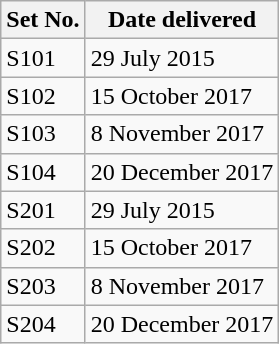<table class="wikitable">
<tr>
<th>Set No.</th>
<th>Date delivered</th>
</tr>
<tr>
<td>S101</td>
<td>29 July 2015</td>
</tr>
<tr>
<td>S102</td>
<td>15 October 2017</td>
</tr>
<tr>
<td>S103</td>
<td>8 November 2017</td>
</tr>
<tr>
<td>S104</td>
<td>20 December 2017</td>
</tr>
<tr>
<td>S201</td>
<td>29 July 2015</td>
</tr>
<tr>
<td>S202</td>
<td>15 October 2017</td>
</tr>
<tr>
<td>S203</td>
<td>8 November 2017</td>
</tr>
<tr>
<td>S204</td>
<td>20 December 2017</td>
</tr>
</table>
